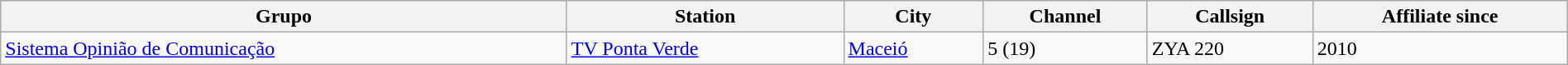<table class = "wikitable" style = "width: 100%">
<tr>
<th>Grupo</th>
<th>Station</th>
<th>City</th>
<th>Channel</th>
<th>Callsign</th>
<th>Affiliate since</th>
</tr>
<tr>
<td><a href='#'>Sistema Opinião de Comunicação</a></td>
<td><a href='#'>TV Ponta Verde</a></td>
<td><a href='#'>Maceió</a></td>
<td>5 (19)</td>
<td>ZYA 220</td>
<td>2010</td>
</tr>
</table>
